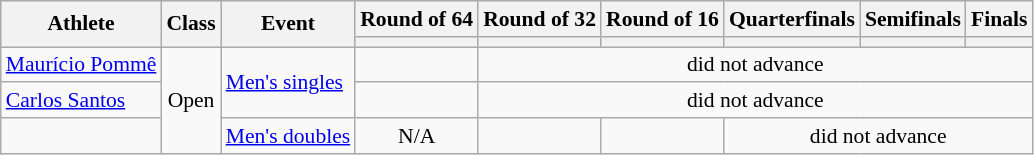<table class=wikitable style="font-size:90%">
<tr>
<th rowspan="2">Athlete</th>
<th rowspan="2">Class</th>
<th rowspan="2">Event</th>
<th>Round of 64</th>
<th>Round of 32</th>
<th>Round of 16</th>
<th>Quarterfinals</th>
<th>Semifinals</th>
<th>Finals</th>
</tr>
<tr>
<th style="line-height:2em"></th>
<th style="line-height:2em"></th>
<th style="line-height:2em"></th>
<th style="line-height:2em"></th>
<th style="line-height:2em"></th>
<th style="line-height:2em"></th>
</tr>
<tr>
<td><a href='#'>Maurício Pommê</a></td>
<td rowspan="3" style="text-align:center;">Open</td>
<td rowspan="2"><a href='#'>Men's singles</a></td>
<td style="text-align:center;"> </td>
<td style="text-align:center;" colspan="5">did not advance</td>
</tr>
<tr>
<td><a href='#'>Carlos Santos</a></td>
<td style="text-align:center;"> </td>
<td style="text-align:center;" colspan="5">did not advance</td>
</tr>
<tr>
<td></td>
<td><a href='#'>Men's doubles</a></td>
<td style="text-align:center;">N/A</td>
<td style="text-align:center;"></td>
<td style="text-align:center;"></td>
<td style="text-align:center;" colspan="3">did not advance</td>
</tr>
</table>
